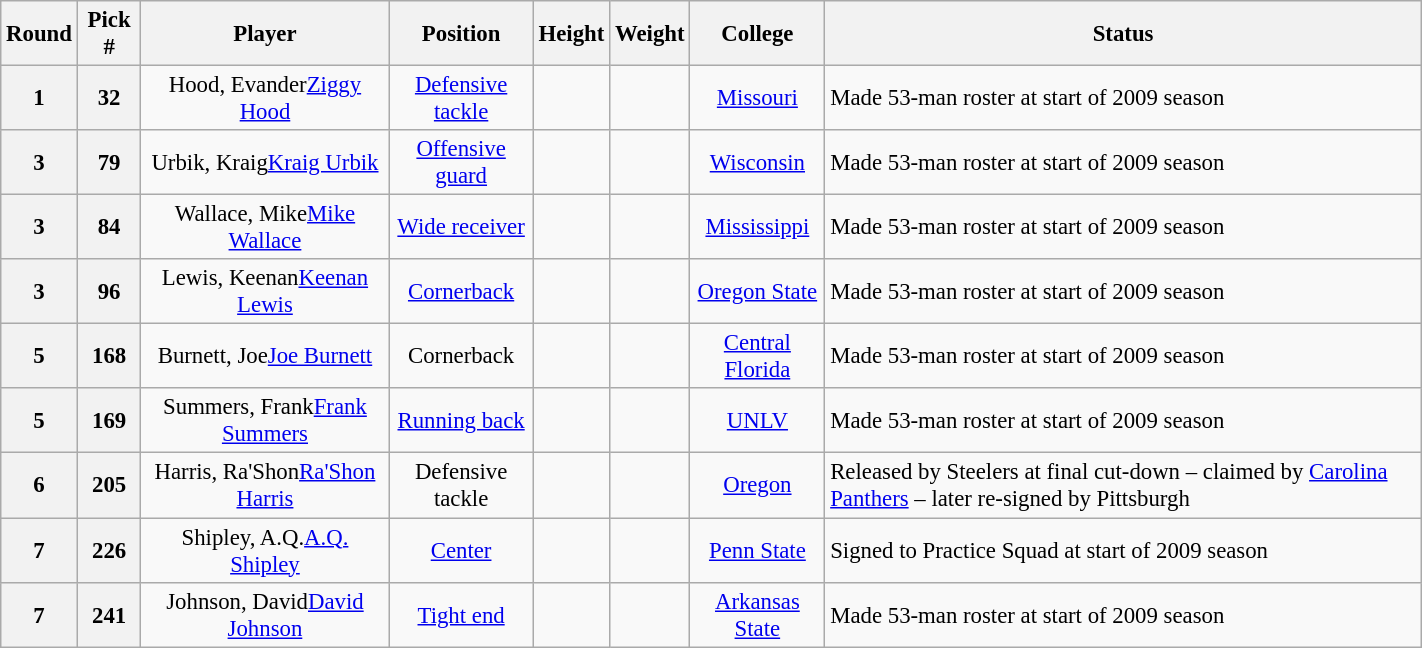<table class="wikitable sortable"  style="font-size:95%; margin:auto; width:75%;">
<tr>
<th>Round</th>
<th>Pick #</th>
<th>Player</th>
<th>Position</th>
<th>Height</th>
<th>Weight</th>
<th>College</th>
<th class="unsortable">Status</th>
</tr>
<tr>
<th style="text-align:center;">1</th>
<th style="text-align:center;">32</th>
<td style="text-align:center;"><span>Hood, Evander</span><a href='#'>Ziggy Hood</a></td>
<td style="text-align:center;"><a href='#'>Defensive tackle</a></td>
<td style="text-align:center;"></td>
<td style="text-align:center;"></td>
<td style="text-align:center;"><a href='#'>Missouri</a></td>
<td>Made 53-man roster at start of 2009 season</td>
</tr>
<tr>
<th style="text-align:center;">3</th>
<th style="text-align:center;">79</th>
<td style="text-align:center;"><span>Urbik, Kraig</span><a href='#'>Kraig Urbik</a></td>
<td style="text-align:center;"><a href='#'>Offensive guard</a></td>
<td style="text-align:center;"></td>
<td style="text-align:center;"></td>
<td style="text-align:center;"><a href='#'>Wisconsin</a></td>
<td>Made 53-man roster at start of 2009 season</td>
</tr>
<tr>
<th style="text-align:center;">3</th>
<th style="text-align:center;">84</th>
<td style="text-align:center;"><span>Wallace, Mike</span><a href='#'>Mike Wallace</a></td>
<td style="text-align:center;"><a href='#'>Wide receiver</a></td>
<td style="text-align:center;"></td>
<td style="text-align:center;"></td>
<td style="text-align:center;"><a href='#'>Mississippi</a></td>
<td>Made 53-man roster at start of 2009 season</td>
</tr>
<tr>
<th style="text-align:center;">3</th>
<th style="text-align:center;">96</th>
<td style="text-align:center;"><span>Lewis, Keenan</span><a href='#'>Keenan Lewis</a></td>
<td style="text-align:center;"><a href='#'>Cornerback</a></td>
<td style="text-align:center;"></td>
<td style="text-align:center;"></td>
<td style="text-align:center;"><a href='#'>Oregon State</a></td>
<td>Made 53-man roster at start of 2009 season</td>
</tr>
<tr>
<th style="text-align:center;">5</th>
<th style="text-align:center;">168</th>
<td style="text-align:center;"><span>Burnett, Joe</span><a href='#'>Joe Burnett</a></td>
<td style="text-align:center;">Cornerback</td>
<td style="text-align:center;"></td>
<td style="text-align:center;"></td>
<td style="text-align:center;"><a href='#'>Central Florida</a></td>
<td>Made 53-man roster at start of 2009 season</td>
</tr>
<tr>
<th style="text-align:center;">5</th>
<th style="text-align:center;">169</th>
<td style="text-align:center;"><span>Summers, Frank</span><a href='#'>Frank Summers</a></td>
<td style="text-align:center;"><a href='#'>Running back</a></td>
<td style="text-align:center;"></td>
<td style="text-align:center;"></td>
<td style="text-align:center;"><a href='#'>UNLV</a></td>
<td>Made 53-man roster at start of 2009 season</td>
</tr>
<tr>
<th style="text-align:center;">6</th>
<th style="text-align:center;">205</th>
<td style="text-align:center;"><span>Harris, Ra'Shon</span><a href='#'>Ra'Shon Harris</a></td>
<td style="text-align:center;">Defensive tackle</td>
<td style="text-align:center;"></td>
<td style="text-align:center;"></td>
<td style="text-align:center;"><a href='#'>Oregon</a></td>
<td>Released by Steelers at final cut-down – claimed by <a href='#'>Carolina Panthers</a> – later re-signed by Pittsburgh</td>
</tr>
<tr>
<th style="text-align:center;">7</th>
<th style="text-align:center;">226</th>
<td style="text-align:center;"><span>Shipley, A.Q.</span><a href='#'>A.Q. Shipley</a></td>
<td style="text-align:center;"><a href='#'>Center</a></td>
<td style="text-align:center;"></td>
<td style="text-align:center;"></td>
<td style="text-align:center;"><a href='#'>Penn State</a></td>
<td>Signed to Practice Squad at start of 2009 season</td>
</tr>
<tr>
<th style="text-align:center;">7</th>
<th style="text-align:center;">241</th>
<td style="text-align:center;"><span>Johnson, David</span><a href='#'>David Johnson</a></td>
<td style="text-align:center;"><a href='#'>Tight end</a></td>
<td style="text-align:center;"></td>
<td style="text-align:center;"></td>
<td style="text-align:center;"><a href='#'>Arkansas State</a></td>
<td>Made 53-man roster at start of 2009 season</td>
</tr>
</table>
